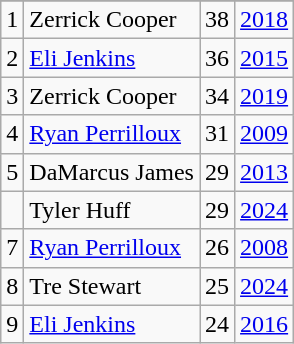<table class="wikitable">
<tr>
</tr>
<tr>
<td>1</td>
<td>Zerrick Cooper</td>
<td><abbr>38</abbr></td>
<td><a href='#'>2018</a></td>
</tr>
<tr>
<td>2</td>
<td><a href='#'>Eli Jenkins</a></td>
<td><abbr>36</abbr></td>
<td><a href='#'>2015</a></td>
</tr>
<tr>
<td>3</td>
<td>Zerrick Cooper</td>
<td><abbr>34</abbr></td>
<td><a href='#'>2019</a></td>
</tr>
<tr>
<td>4</td>
<td><a href='#'>Ryan Perrilloux</a></td>
<td><abbr>31</abbr></td>
<td><a href='#'>2009</a></td>
</tr>
<tr>
<td>5</td>
<td>DaMarcus James</td>
<td><abbr>29</abbr></td>
<td><a href='#'>2013</a></td>
</tr>
<tr>
<td></td>
<td>Tyler Huff</td>
<td><abbr>29</abbr></td>
<td><a href='#'>2024</a></td>
</tr>
<tr>
<td>7</td>
<td><a href='#'>Ryan Perrilloux</a></td>
<td><abbr>26</abbr></td>
<td><a href='#'>2008</a></td>
</tr>
<tr>
<td>8</td>
<td>Tre Stewart</td>
<td><abbr>25</abbr></td>
<td><a href='#'>2024</a></td>
</tr>
<tr>
<td>9</td>
<td><a href='#'>Eli Jenkins</a></td>
<td><abbr>24</abbr></td>
<td><a href='#'>2016</a></td>
</tr>
</table>
